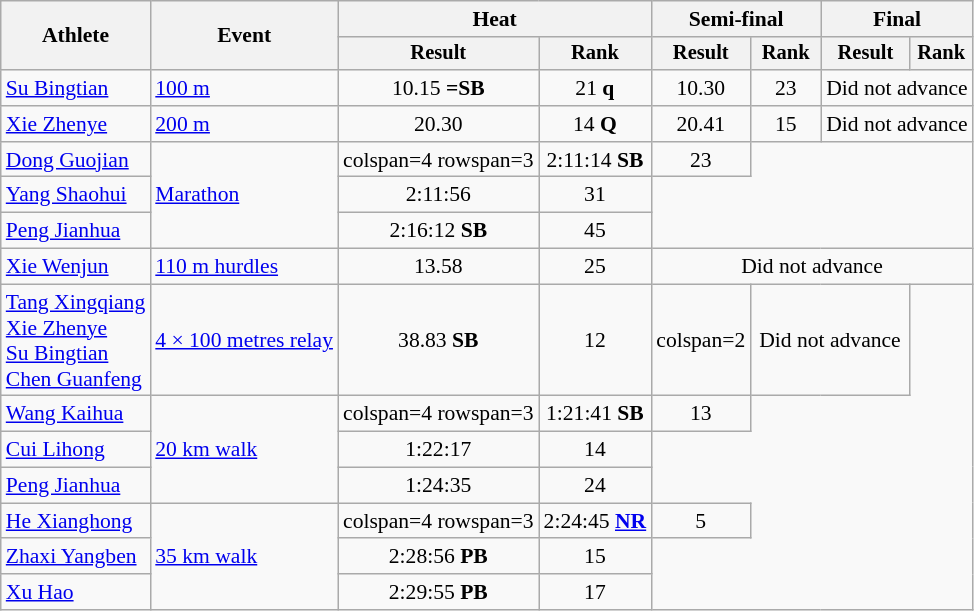<table class="wikitable" style="font-size:90%">
<tr>
<th rowspan="2">Athlete</th>
<th rowspan="2">Event</th>
<th colspan="2">Heat</th>
<th colspan="2">Semi-final</th>
<th colspan="2">Final</th>
</tr>
<tr style="font-size:95%">
<th>Result</th>
<th>Rank</th>
<th>Result</th>
<th>Rank</th>
<th>Result</th>
<th>Rank</th>
</tr>
<tr align=center>
<td align=left><a href='#'>Su Bingtian</a></td>
<td align=left><a href='#'>100 m</a></td>
<td>10.15 <strong>=SB</strong></td>
<td>21 <strong>q</strong></td>
<td>10.30</td>
<td>23</td>
<td colspan="2">Did not advance</td>
</tr>
<tr align=center>
<td align=left><a href='#'>Xie Zhenye</a></td>
<td align=left><a href='#'>200 m</a></td>
<td>20.30</td>
<td>14 <strong>Q</strong></td>
<td>20.41</td>
<td>15</td>
<td colspan="2">Did not advance</td>
</tr>
<tr align=center>
<td align=left><a href='#'>Dong Guojian</a></td>
<td align=left rowspan=3><a href='#'>Marathon</a></td>
<td>colspan=4 rowspan=3 </td>
<td>2:11:14 <strong>SB</strong></td>
<td>23</td>
</tr>
<tr align=center>
<td align=left><a href='#'>Yang Shaohui</a></td>
<td>2:11:56</td>
<td>31</td>
</tr>
<tr align=center>
<td align=left><a href='#'>Peng Jianhua</a></td>
<td>2:16:12 <strong>SB</strong></td>
<td>45</td>
</tr>
<tr align=center>
<td align=left><a href='#'>Xie Wenjun</a></td>
<td align=left><a href='#'>110 m hurdles</a></td>
<td>13.58</td>
<td>25</td>
<td colspan="4">Did not advance</td>
</tr>
<tr align=center>
<td align=left><a href='#'>Tang Xingqiang</a> <br> <a href='#'>Xie Zhenye</a><br> <a href='#'>Su Bingtian</a><br> <a href='#'>Chen Guanfeng</a></td>
<td align=left><a href='#'>4 × 100 metres relay</a></td>
<td>38.83 <strong>SB</strong></td>
<td>12</td>
<td>colspan=2</td>
<td colspan="2">Did not advance</td>
</tr>
<tr align=center>
<td align=left><a href='#'>Wang Kaihua</a></td>
<td align=left rowspan=3><a href='#'>20 km walk</a></td>
<td>colspan=4 rowspan=3 </td>
<td>1:21:41 <strong>SB</strong></td>
<td>13</td>
</tr>
<tr align=center>
<td align=left><a href='#'>Cui Lihong</a></td>
<td>1:22:17</td>
<td>14</td>
</tr>
<tr align=center>
<td align=left><a href='#'>Peng Jianhua</a></td>
<td>1:24:35</td>
<td>24</td>
</tr>
<tr align=center>
<td align=left><a href='#'>He Xianghong</a></td>
<td align=left rowspan=3><a href='#'>35 km walk</a></td>
<td>colspan=4 rowspan=3 </td>
<td>2:24:45 <strong><a href='#'>NR</a></strong></td>
<td>5</td>
</tr>
<tr align=center>
<td align=left><a href='#'>Zhaxi Yangben</a></td>
<td>2:28:56 <strong>PB</strong></td>
<td>15</td>
</tr>
<tr align=center>
<td align=left><a href='#'>Xu Hao</a></td>
<td>2:29:55 <strong>PB</strong></td>
<td>17</td>
</tr>
</table>
